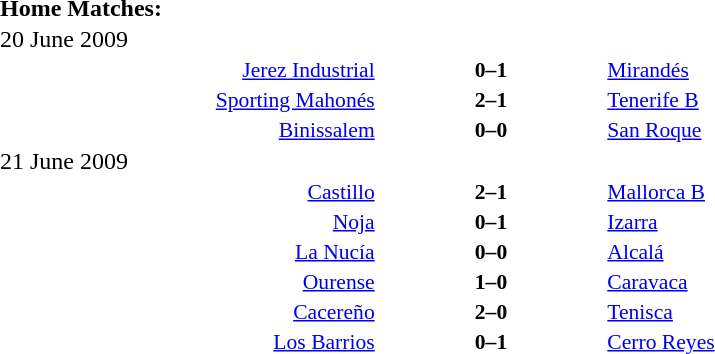<table width=100% cellspacing=1>
<tr>
<th width=20%></th>
<th width=12%></th>
<th width=20%></th>
<th></th>
</tr>
<tr>
<td><strong>Home Matches:</strong></td>
</tr>
<tr>
<td>20 June 2009</td>
</tr>
<tr style=font-size:90%>
<td align=right><a href='#'>Jerez Industrial</a></td>
<td align=center><strong>0–1</strong></td>
<td><a href='#'>Mirandés</a></td>
</tr>
<tr style=font-size:90%>
<td align=right><a href='#'>Sporting Mahonés</a></td>
<td align=center><strong>2–1</strong></td>
<td><a href='#'>Tenerife B</a></td>
</tr>
<tr style=font-size:90%>
<td align=right><a href='#'>Binissalem</a></td>
<td align=center><strong>0–0</strong></td>
<td><a href='#'>San Roque</a></td>
</tr>
<tr>
<td>21 June 2009</td>
</tr>
<tr style=font-size:90%>
<td align=right><a href='#'>Castillo</a></td>
<td align=center><strong>2–1</strong></td>
<td><a href='#'>Mallorca B</a></td>
</tr>
<tr style=font-size:90%>
<td align=right><a href='#'>Noja</a></td>
<td align=center><strong>0–1</strong></td>
<td><a href='#'>Izarra</a></td>
</tr>
<tr style=font-size:90%>
<td align=right><a href='#'>La Nucía</a></td>
<td align=center><strong>0–0</strong></td>
<td><a href='#'>Alcalá</a></td>
</tr>
<tr style=font-size:90%>
<td align=right><a href='#'>Ourense</a></td>
<td align=center><strong>1–0</strong></td>
<td><a href='#'>Caravaca</a></td>
</tr>
<tr style=font-size:90%>
<td align=right><a href='#'>Cacereño</a></td>
<td align=center><strong>2–0</strong></td>
<td><a href='#'>Tenisca</a></td>
</tr>
<tr style=font-size:90%>
<td align=right><a href='#'>Los Barrios</a></td>
<td align=center><strong>0–1</strong></td>
<td><a href='#'>Cerro Reyes</a></td>
</tr>
</table>
